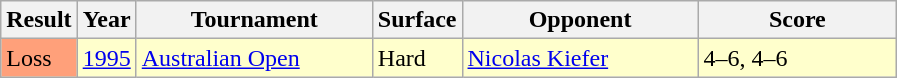<table class="sortable wikitable">
<tr>
<th style="width:40px;">Result</th>
<th style="width:30px;">Year</th>
<th style="width:150px;">Tournament</th>
<th style="width:50px;">Surface</th>
<th style="width:150px;">Opponent</th>
<th style="width:125px;" class="unsortable">Score</th>
</tr>
<tr style="background:#ffffcc;">
<td style="background:#ffa07a;">Loss</td>
<td><a href='#'>1995</a></td>
<td><a href='#'>Australian Open</a></td>
<td>Hard</td>
<td> <a href='#'>Nicolas Kiefer</a></td>
<td>4–6, 4–6</td>
</tr>
</table>
